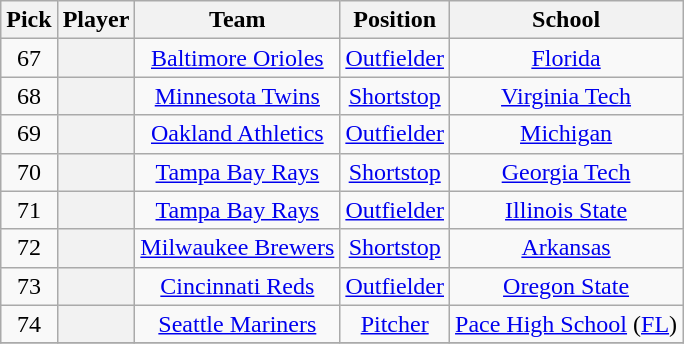<table class="wikitable sortable plainrowheaders" style="text-align:center; width=74%">
<tr>
<th scope="col">Pick</th>
<th scope="col">Player</th>
<th scope="col">Team</th>
<th scope="col">Position</th>
<th scope="col">School</th>
</tr>
<tr>
<td>67</td>
<th scope="row" style="text-align:center"></th>
<td><a href='#'>Baltimore Orioles</a></td>
<td><a href='#'>Outfielder</a></td>
<td><a href='#'>Florida</a></td>
</tr>
<tr>
<td>68</td>
<th scope="row" style="text-align:center"></th>
<td><a href='#'>Minnesota Twins</a></td>
<td><a href='#'>Shortstop</a></td>
<td><a href='#'>Virginia Tech</a></td>
</tr>
<tr>
<td>69</td>
<th scope="row" style="text-align:center"></th>
<td><a href='#'>Oakland Athletics</a></td>
<td><a href='#'>Outfielder</a></td>
<td><a href='#'>Michigan</a></td>
</tr>
<tr>
<td>70</td>
<th scope="row" style="text-align:center"></th>
<td><a href='#'>Tampa Bay Rays</a></td>
<td><a href='#'>Shortstop</a></td>
<td><a href='#'>Georgia Tech</a></td>
</tr>
<tr>
<td>71</td>
<th scope="row" style="text-align:center"></th>
<td><a href='#'>Tampa Bay Rays</a></td>
<td><a href='#'>Outfielder</a></td>
<td><a href='#'>Illinois State</a></td>
</tr>
<tr>
<td>72</td>
<th scope="row" style="text-align:center"></th>
<td><a href='#'>Milwaukee Brewers</a></td>
<td><a href='#'>Shortstop</a></td>
<td><a href='#'>Arkansas</a></td>
</tr>
<tr>
<td>73</td>
<th scope="row" style="text-align:center"></th>
<td><a href='#'>Cincinnati Reds</a></td>
<td><a href='#'>Outfielder</a></td>
<td><a href='#'>Oregon State</a></td>
</tr>
<tr>
<td>74</td>
<th scope="row" style="text-align:center"></th>
<td><a href='#'>Seattle Mariners</a></td>
<td><a href='#'>Pitcher</a></td>
<td><a href='#'>Pace High School</a> (<a href='#'>FL</a>)</td>
</tr>
<tr>
</tr>
</table>
